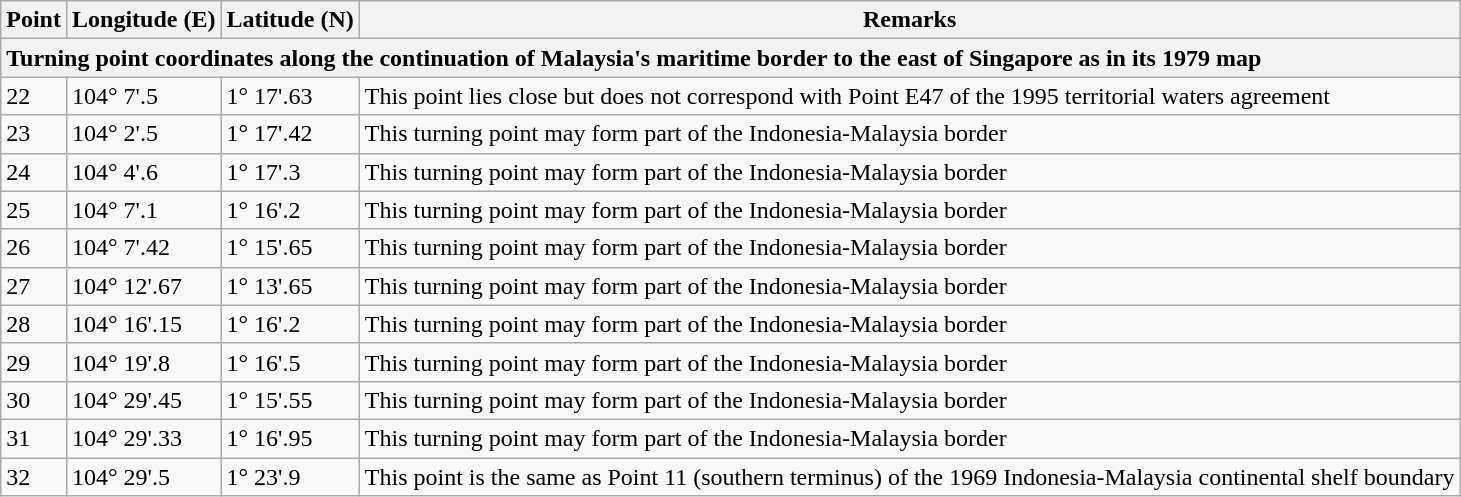<table class="wikitable">
<tr>
<th>Point</th>
<th>Longitude (E)</th>
<th>Latitude (N)</th>
<th>Remarks</th>
</tr>
<tr>
<th colspan="5" style="text-align:left">Turning point coordinates along the continuation of Malaysia's maritime border to the east of Singapore as in its 1979 map</th>
</tr>
<tr>
<td>22</td>
<td>104° 7'.5</td>
<td>1° 17'.63</td>
<td>This point lies close but does not correspond with Point E47 of the 1995 territorial waters agreement</td>
</tr>
<tr>
<td>23</td>
<td>104° 2'.5</td>
<td>1° 17'.42</td>
<td>This turning point may form part of the Indonesia-Malaysia border</td>
</tr>
<tr>
<td>24</td>
<td>104° 4'.6</td>
<td>1° 17'.3</td>
<td>This turning point may form part of the Indonesia-Malaysia border</td>
</tr>
<tr>
<td>25</td>
<td>104° 7'.1</td>
<td>1° 16'.2</td>
<td>This turning point may form part of the Indonesia-Malaysia border</td>
</tr>
<tr>
<td>26</td>
<td>104° 7'.42</td>
<td>1° 15'.65</td>
<td>This turning point may form part of the Indonesia-Malaysia border</td>
</tr>
<tr>
<td>27</td>
<td>104° 12'.67</td>
<td>1° 13'.65</td>
<td>This turning point may form part of the Indonesia-Malaysia border</td>
</tr>
<tr>
<td>28</td>
<td>104° 16'.15</td>
<td>1° 16'.2</td>
<td>This turning point may form part of the Indonesia-Malaysia border</td>
</tr>
<tr>
<td>29</td>
<td>104° 19'.8</td>
<td>1° 16'.5</td>
<td>This turning point may form part of the Indonesia-Malaysia border</td>
</tr>
<tr>
<td>30</td>
<td>104° 29'.45</td>
<td>1° 15'.55</td>
<td>This turning point may form part of the Indonesia-Malaysia border</td>
</tr>
<tr>
<td>31</td>
<td>104° 29'.33</td>
<td>1° 16'.95</td>
<td>This turning point may form part of the Indonesia-Malaysia border</td>
</tr>
<tr>
<td>32</td>
<td>104° 29'.5</td>
<td>1° 23'.9</td>
<td>This point is the same as Point 11 (southern terminus) of the 1969 Indonesia-Malaysia continental shelf boundary</td>
</tr>
</table>
